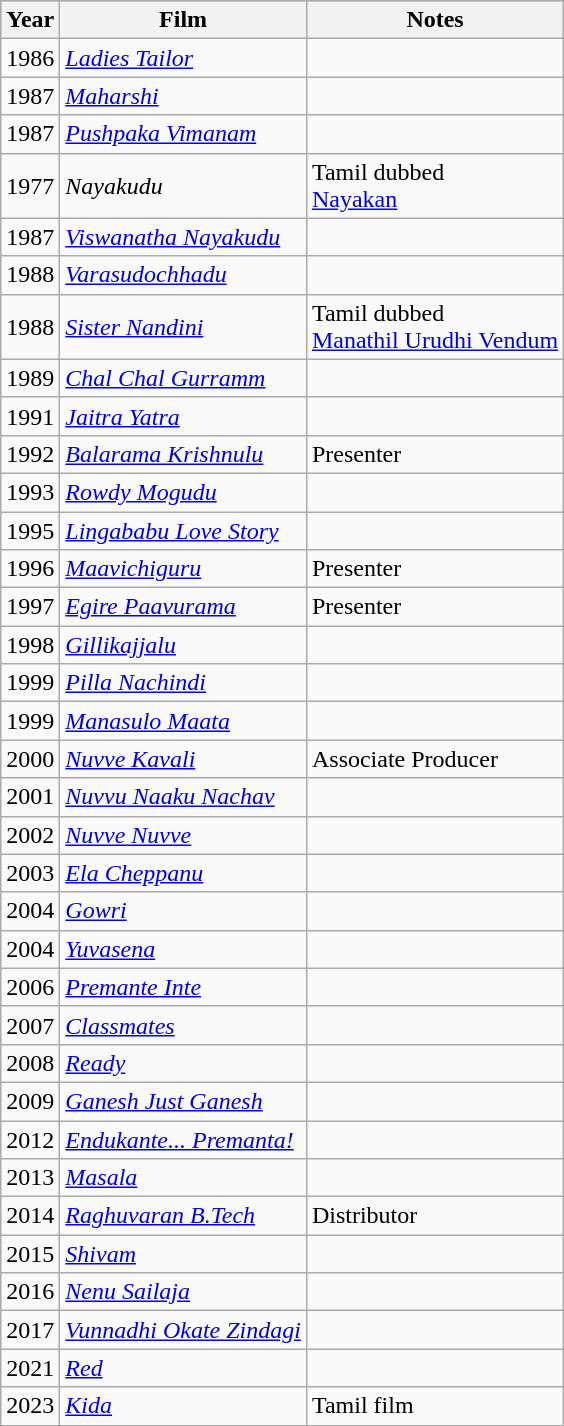<table class="wikitable">
<tr style="background:#ccc; text-align:center;">
<th>Year</th>
<th>Film</th>
<th>Notes</th>
</tr>
<tr>
<td>1986</td>
<td><em><a href='#'>Ladies Tailor</a></em></td>
<td></td>
</tr>
<tr>
<td>1987</td>
<td><em><a href='#'>Maharshi</a></em></td>
<td></td>
</tr>
<tr>
<td>1987</td>
<td><em><a href='#'>Pushpaka Vimanam</a></em></td>
<td></td>
</tr>
<tr>
<td>1977</td>
<td><em>Nayakudu</em></td>
<td>Tamil dubbed<br><a href='#'>Nayakan</a></td>
</tr>
<tr>
<td>1987</td>
<td><em><a href='#'>Viswanatha Nayakudu</a></em></td>
<td></td>
</tr>
<tr>
<td>1988</td>
<td><em><a href='#'>Varasudochhadu</a></em></td>
<td></td>
</tr>
<tr>
<td>1988</td>
<td><em><a href='#'>Sister Nandini</a></em></td>
<td>Tamil dubbed<br><a href='#'>Manathil Urudhi Vendum</a></td>
</tr>
<tr>
<td>1989</td>
<td><em><a href='#'>Chal Chal Gurramm</a></em></td>
<td></td>
</tr>
<tr>
<td>1991</td>
<td><em><a href='#'>Jaitra Yatra</a></em></td>
<td></td>
</tr>
<tr>
<td>1992</td>
<td><em><a href='#'>Balarama Krishnulu</a></em></td>
<td>Presenter</td>
</tr>
<tr>
<td>1993</td>
<td><em><a href='#'>Rowdy Mogudu</a></em></td>
<td></td>
</tr>
<tr>
<td>1995</td>
<td><em><a href='#'>Lingababu Love Story</a></em></td>
<td></td>
</tr>
<tr>
<td>1996</td>
<td><em><a href='#'>Maavichiguru</a></em></td>
<td>Presenter</td>
</tr>
<tr>
<td>1997</td>
<td><em><a href='#'>Egire Paavurama</a></em></td>
<td>Presenter</td>
</tr>
<tr>
<td>1998</td>
<td><em><a href='#'>Gillikajjalu</a></em></td>
<td></td>
</tr>
<tr>
<td>1999</td>
<td><em><a href='#'>Pilla Nachindi</a></em></td>
<td></td>
</tr>
<tr>
<td>1999</td>
<td><em><a href='#'>Manasulo Maata</a></em></td>
<td></td>
</tr>
<tr>
<td>2000</td>
<td><em><a href='#'>Nuvve Kavali</a></em></td>
<td>Associate Producer</td>
</tr>
<tr>
<td>2001</td>
<td><em><a href='#'>Nuvvu Naaku Nachav</a></em></td>
<td></td>
</tr>
<tr>
<td>2002</td>
<td><em><a href='#'>Nuvve Nuvve</a></em></td>
<td></td>
</tr>
<tr>
<td>2003</td>
<td><em><a href='#'>Ela Cheppanu</a></em></td>
<td></td>
</tr>
<tr>
<td>2004</td>
<td><em><a href='#'>Gowri</a></em></td>
<td></td>
</tr>
<tr>
<td>2004</td>
<td><em><a href='#'>Yuvasena</a></em></td>
<td></td>
</tr>
<tr>
<td>2006</td>
<td><em><a href='#'>Premante Inte</a></em></td>
<td></td>
</tr>
<tr>
<td>2007</td>
<td><em><a href='#'>Classmates</a></em></td>
<td></td>
</tr>
<tr>
<td>2008</td>
<td><em><a href='#'>Ready</a></em></td>
<td></td>
</tr>
<tr>
<td>2009</td>
<td><em><a href='#'>Ganesh Just Ganesh</a></em></td>
<td></td>
</tr>
<tr>
<td>2012</td>
<td><em><a href='#'>Endukante... Premanta!</a></em></td>
<td></td>
</tr>
<tr>
<td>2013</td>
<td><em><a href='#'>Masala</a></em></td>
<td></td>
</tr>
<tr>
<td>2014</td>
<td><em><a href='#'>Raghuvaran B.Tech</a></em></td>
<td>Distributor</td>
</tr>
<tr>
<td>2015</td>
<td><em><a href='#'>Shivam</a></em></td>
<td></td>
</tr>
<tr>
<td>2016</td>
<td><em><a href='#'>Nenu Sailaja</a></em></td>
<td></td>
</tr>
<tr>
<td>2017</td>
<td><em><a href='#'>Vunnadhi Okate Zindagi</a></em></td>
<td></td>
</tr>
<tr>
<td>2021</td>
<td><em><a href='#'>Red</a></em></td>
<td></td>
</tr>
<tr>
<td>2023</td>
<td><em><a href='#'>Kida</a></em></td>
<td>Tamil film</td>
</tr>
</table>
